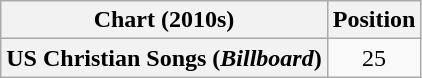<table class="wikitable plainrowheaders" style="text-align:center">
<tr>
<th scope="col">Chart (2010s)</th>
<th scope="col">Position</th>
</tr>
<tr>
<th scope="row">US Christian Songs (<em>Billboard</em>)</th>
<td>25</td>
</tr>
</table>
